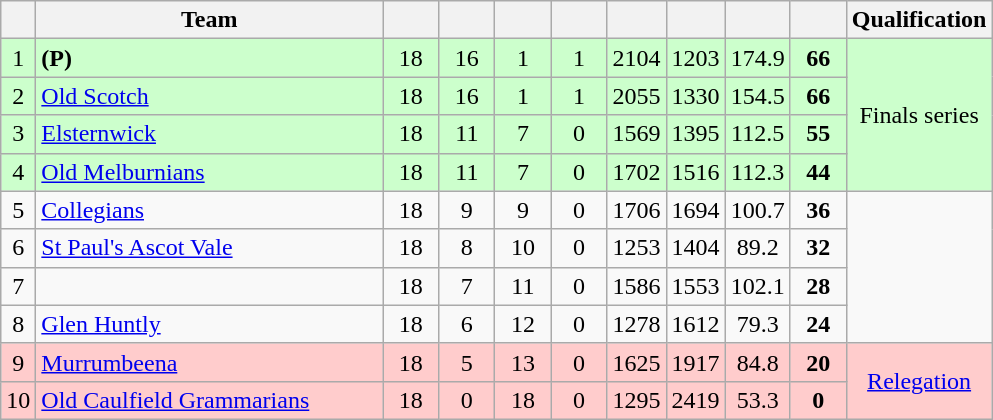<table class="wikitable" style="text-align:center; margin-bottom:0">
<tr>
<th style="width:10px"></th>
<th style="width:35%;">Team</th>
<th style="width:30px;"></th>
<th style="width:30px;"></th>
<th style="width:30px;"></th>
<th style="width:30px;"></th>
<th style="width:30px;"></th>
<th style="width:30px;"></th>
<th style="width:30px;"></th>
<th style="width:30px;"></th>
<th>Qualification</th>
</tr>
<tr style="background:#ccffcc;">
<td>1</td>
<td style="text-align:left;"> <strong>(P)</strong></td>
<td>18</td>
<td>16</td>
<td>1</td>
<td>1</td>
<td>2104</td>
<td>1203</td>
<td>174.9</td>
<td><strong>66</strong></td>
<td rowspan=4>Finals series</td>
</tr>
<tr style="background:#ccffcc;">
<td>2</td>
<td style="text-align:left;"><a href='#'>Old Scotch</a></td>
<td>18</td>
<td>16</td>
<td>1</td>
<td>1</td>
<td>2055</td>
<td>1330</td>
<td>154.5</td>
<td><strong>66</strong></td>
</tr>
<tr style="background:#ccffcc;">
<td>3</td>
<td style="text-align:left;"><a href='#'>Elsternwick</a></td>
<td>18</td>
<td>11</td>
<td>7</td>
<td>0</td>
<td>1569</td>
<td>1395</td>
<td>112.5</td>
<td><strong>55</strong></td>
</tr>
<tr style="background:#ccffcc;">
<td>4</td>
<td style="text-align:left;"><a href='#'>Old Melburnians</a></td>
<td>18</td>
<td>11</td>
<td>7</td>
<td>0</td>
<td>1702</td>
<td>1516</td>
<td>112.3</td>
<td><strong>44</strong></td>
</tr>
<tr>
<td>5</td>
<td style="text-align:left;"><a href='#'>Collegians</a></td>
<td>18</td>
<td>9</td>
<td>9</td>
<td>0</td>
<td>1706</td>
<td>1694</td>
<td>100.7</td>
<td><strong>36</strong></td>
</tr>
<tr>
<td>6</td>
<td style="text-align:left;"><a href='#'>St Paul's Ascot Vale</a></td>
<td>18</td>
<td>8</td>
<td>10</td>
<td>0</td>
<td>1253</td>
<td>1404</td>
<td>89.2</td>
<td><strong>32</strong></td>
</tr>
<tr>
<td>7</td>
<td style="text-align:left;"></td>
<td>18</td>
<td>7</td>
<td>11</td>
<td>0</td>
<td>1586</td>
<td>1553</td>
<td>102.1</td>
<td><strong>28</strong></td>
</tr>
<tr>
<td>8</td>
<td style="text-align:left;"><a href='#'>Glen Huntly</a></td>
<td>18</td>
<td>6</td>
<td>12</td>
<td>0</td>
<td>1278</td>
<td>1612</td>
<td>79.3</td>
<td><strong>24</strong></td>
</tr>
<tr style="background:#FFCCCC;">
<td>9</td>
<td style="text-align:left;"><a href='#'>Murrumbeena</a></td>
<td>18</td>
<td>5</td>
<td>13</td>
<td>0</td>
<td>1625</td>
<td>1917</td>
<td>84.8</td>
<td><strong>20</strong></td>
<td rowspan=2><a href='#'>Relegation</a></td>
</tr>
<tr style="background:#FFCCCC;">
<td>10</td>
<td style="text-align:left;"><a href='#'>Old Caulfield Grammarians</a></td>
<td>18</td>
<td>0</td>
<td>18</td>
<td>0</td>
<td>1295</td>
<td>2419</td>
<td>53.3</td>
<td><strong>0</strong></td>
</tr>
</table>
